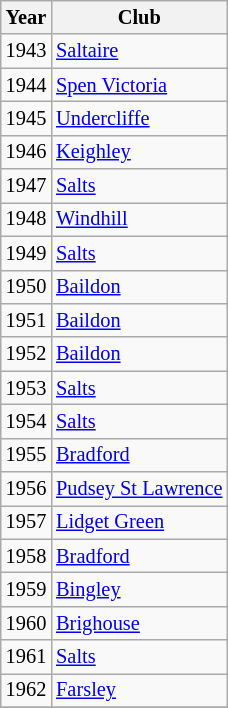<table class="wikitable" style="font-size:85%">
<tr>
<th>Year</th>
<th>Club</th>
</tr>
<tr>
<td>1943</td>
<td><a href='#'>Saltaire</a></td>
</tr>
<tr>
<td>1944</td>
<td><a href='#'>Spen Victoria</a></td>
</tr>
<tr>
<td>1945</td>
<td><a href='#'>Undercliffe</a></td>
</tr>
<tr>
<td>1946</td>
<td><a href='#'>Keighley</a></td>
</tr>
<tr>
<td>1947</td>
<td><a href='#'>Salts</a></td>
</tr>
<tr>
<td>1948</td>
<td><a href='#'>Windhill</a></td>
</tr>
<tr>
<td>1949</td>
<td><a href='#'>Salts</a></td>
</tr>
<tr>
<td>1950</td>
<td><a href='#'>Baildon</a></td>
</tr>
<tr>
<td>1951</td>
<td><a href='#'>Baildon</a></td>
</tr>
<tr>
<td>1952</td>
<td><a href='#'>Baildon</a></td>
</tr>
<tr>
<td>1953</td>
<td><a href='#'>Salts</a></td>
</tr>
<tr>
<td>1954</td>
<td><a href='#'>Salts</a></td>
</tr>
<tr>
<td>1955</td>
<td><a href='#'>Bradford</a></td>
</tr>
<tr>
<td>1956</td>
<td><a href='#'>Pudsey St Lawrence</a></td>
</tr>
<tr>
<td>1957</td>
<td><a href='#'>Lidget Green</a></td>
</tr>
<tr>
<td>1958</td>
<td><a href='#'>Bradford</a></td>
</tr>
<tr>
<td>1959</td>
<td><a href='#'>Bingley</a></td>
</tr>
<tr>
<td>1960</td>
<td><a href='#'>Brighouse</a></td>
</tr>
<tr>
<td>1961</td>
<td><a href='#'>Salts</a></td>
</tr>
<tr>
<td>1962</td>
<td><a href='#'>Farsley</a></td>
</tr>
<tr>
</tr>
</table>
